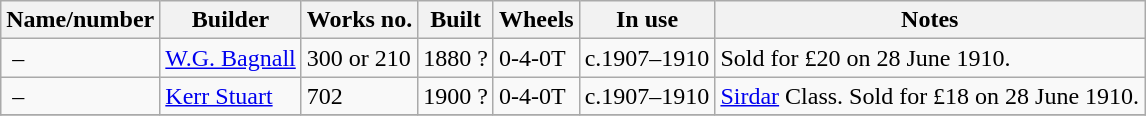<table class="wikitable">
<tr>
<th>Name/number</th>
<th>Builder</th>
<th>Works no.</th>
<th>Built</th>
<th>Wheels</th>
<th>In use</th>
<th>Notes</th>
</tr>
<tr>
<td> –</td>
<td><a href='#'>W.G. Bagnall</a></td>
<td>300 or 210</td>
<td>1880 ?</td>
<td>0-4-0T</td>
<td>c.1907–1910</td>
<td>Sold for £20 on 28 June 1910.</td>
</tr>
<tr>
<td> –</td>
<td><a href='#'>Kerr Stuart</a></td>
<td>702</td>
<td>1900 ?</td>
<td>0-4-0T</td>
<td>c.1907–1910</td>
<td><a href='#'>Sirdar</a> Class. Sold for £18 on 28 June 1910.</td>
</tr>
<tr>
</tr>
</table>
